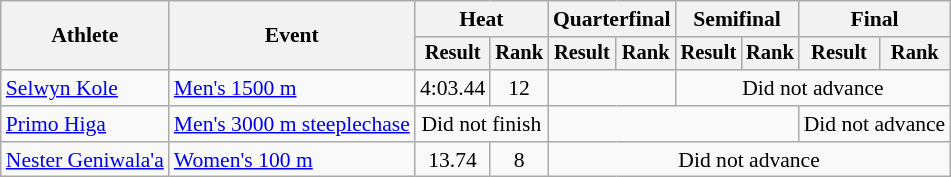<table class=wikitable style="font-size:90%">
<tr>
<th rowspan="2">Athlete</th>
<th rowspan="2">Event</th>
<th colspan="2">Heat</th>
<th colspan="2">Quarterfinal</th>
<th colspan="2">Semifinal</th>
<th colspan="2">Final</th>
</tr>
<tr style="font-size:95%">
<th>Result</th>
<th>Rank</th>
<th>Result</th>
<th>Rank</th>
<th>Result</th>
<th>Rank</th>
<th>Result</th>
<th>Rank</th>
</tr>
<tr align=center>
<td align=left><a href='#'>Selwyn Kole</a></td>
<td align=left><a href='#'>Men's 1500 m</a></td>
<td>4:03.44</td>
<td>12</td>
<td colspan=2></td>
<td colspan=4>Did not advance</td>
</tr>
<tr align=center>
<td align=left><a href='#'>Primo Higa</a></td>
<td align=left><a href='#'>Men's 3000 m steeplechase</a></td>
<td colspan=2>Did not finish</td>
<td colspan=4></td>
<td colspan=2>Did not advance</td>
</tr>
<tr align=center>
<td align=left><a href='#'>Nester Geniwala'a</a></td>
<td align=left><a href='#'>Women's 100 m</a></td>
<td>13.74</td>
<td>8</td>
<td colspan=6>Did not advance</td>
</tr>
</table>
